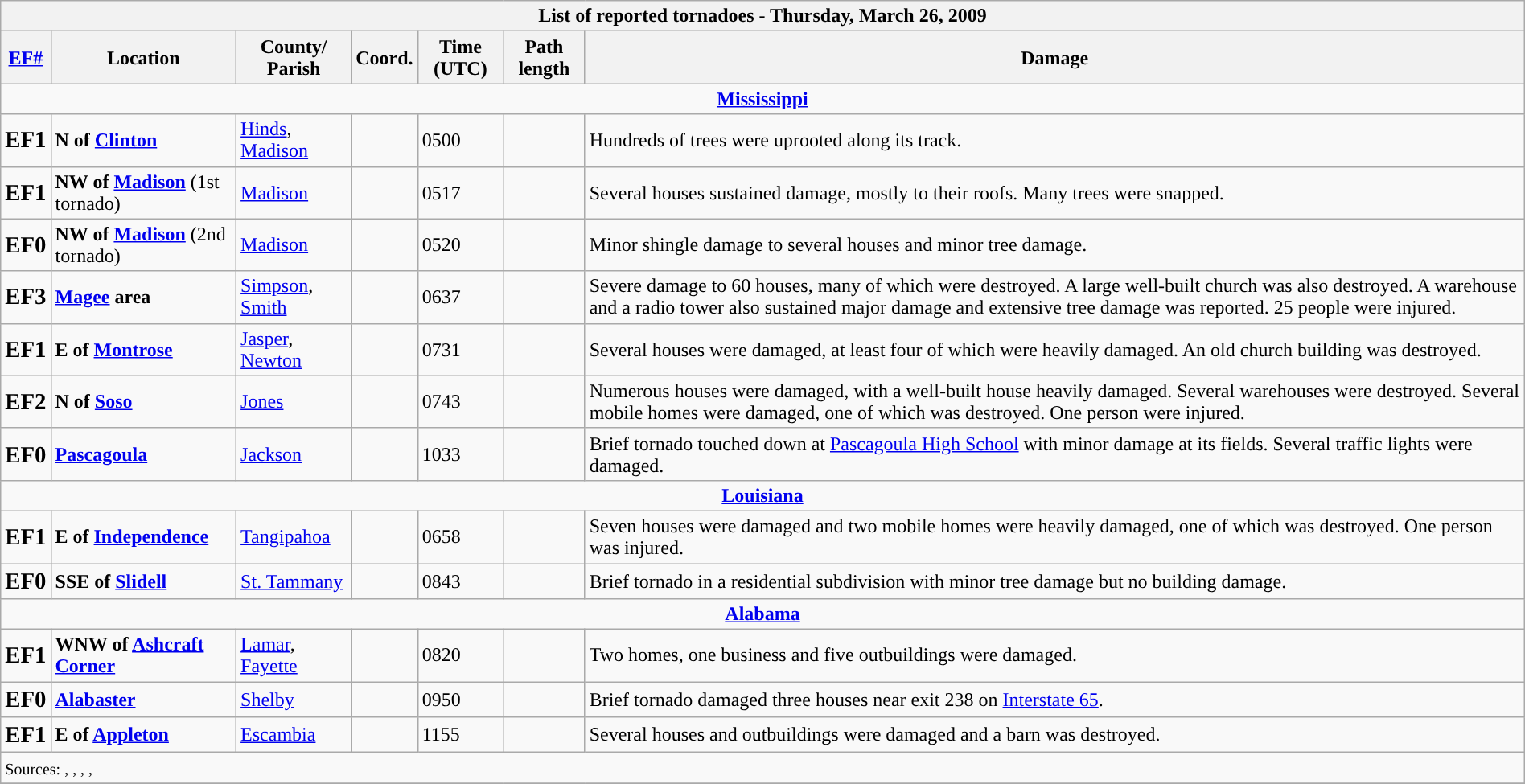<table class="wikitable collapsible" width="100%">
<tr>
<th colspan="7">List of reported tornadoes - Thursday, March 26, 2009</th>
</tr>
<tr>
<th><a href='#'>EF#</a></th>
<th>Location</th>
<th>County/<br>Parish</th>
<th>Coord.</th>
<th>Time (UTC)</th>
<th>Path length</th>
<th>Damage</th>
</tr>
<tr>
<td colspan="7" align=center><strong><a href='#'>Mississippi</a></strong></td>
</tr>
<tr>
<td><big><strong>EF1</strong></big></td>
<td><strong>N of <a href='#'>Clinton</a></strong></td>
<td><a href='#'>Hinds</a>, <a href='#'>Madison</a></td>
<td></td>
<td>0500</td>
<td></td>
<td>Hundreds of trees were uprooted along its track.</td>
</tr>
<tr>
<td><big><strong>EF1</strong></big></td>
<td><strong>NW of <a href='#'>Madison</a></strong> (1st tornado)</td>
<td><a href='#'>Madison</a></td>
<td></td>
<td>0517</td>
<td></td>
<td>Several houses sustained damage, mostly to their roofs. Many trees were snapped.</td>
</tr>
<tr>
<td><big><strong>EF0</strong></big></td>
<td><strong>NW of <a href='#'>Madison</a></strong> (2nd tornado)</td>
<td><a href='#'>Madison</a></td>
<td></td>
<td>0520</td>
<td></td>
<td>Minor shingle damage to several houses and minor tree damage.</td>
</tr>
<tr>
<td><big><strong>EF3</strong></big></td>
<td><strong><a href='#'>Magee</a> area</strong></td>
<td><a href='#'>Simpson</a>, <a href='#'>Smith</a></td>
<td></td>
<td>0637</td>
<td></td>
<td>Severe damage to 60 houses, many of which were destroyed. A large well-built church was also destroyed. A warehouse and a radio tower also sustained major damage and extensive tree damage was reported. 25 people were injured.</td>
</tr>
<tr>
<td><big><strong>EF1</strong></big></td>
<td><strong>E of <a href='#'>Montrose</a></strong></td>
<td><a href='#'>Jasper</a>, <a href='#'>Newton</a></td>
<td></td>
<td>0731</td>
<td></td>
<td>Several houses were damaged, at least four of which were heavily damaged. An old church building was destroyed.</td>
</tr>
<tr>
<td><big><strong>EF2</strong></big></td>
<td><strong>N of <a href='#'>Soso</a></strong></td>
<td><a href='#'>Jones</a></td>
<td></td>
<td>0743</td>
<td></td>
<td>Numerous houses were damaged, with a well-built house heavily damaged. Several warehouses were destroyed. Several mobile homes were damaged, one of which was destroyed. One person were injured.</td>
</tr>
<tr>
<td><big><strong>EF0</strong></big></td>
<td><strong><a href='#'>Pascagoula</a></strong></td>
<td><a href='#'>Jackson</a></td>
<td></td>
<td>1033</td>
<td></td>
<td>Brief tornado touched down at <a href='#'>Pascagoula High School</a> with minor damage at its fields. Several traffic lights were damaged.</td>
</tr>
<tr>
<td colspan="7" align=center><strong><a href='#'>Louisiana</a></strong></td>
</tr>
<tr>
<td><big><strong>EF1</strong></big></td>
<td><strong>E of <a href='#'>Independence</a></strong></td>
<td><a href='#'>Tangipahoa</a></td>
<td></td>
<td>0658</td>
<td></td>
<td>Seven houses were damaged and two mobile homes were heavily damaged, one of which was destroyed. One person was injured.</td>
</tr>
<tr>
<td><big><strong>EF0</strong></big></td>
<td><strong>SSE of <a href='#'>Slidell</a></strong></td>
<td><a href='#'>St. Tammany</a></td>
<td></td>
<td>0843</td>
<td></td>
<td>Brief tornado in a residential subdivision with minor tree damage but no building damage.</td>
</tr>
<tr>
<td colspan="7" align=center><strong><a href='#'>Alabama</a></strong></td>
</tr>
<tr>
<td><big><strong>EF1</strong></big></td>
<td><strong>WNW of <a href='#'>Ashcraft Corner</a></strong></td>
<td><a href='#'>Lamar</a>, <a href='#'>Fayette</a></td>
<td></td>
<td>0820</td>
<td></td>
<td>Two homes, one business and five outbuildings were damaged.</td>
</tr>
<tr>
<td><big><strong>EF0</strong></big></td>
<td><strong><a href='#'>Alabaster</a></strong></td>
<td><a href='#'>Shelby</a></td>
<td></td>
<td>0950</td>
<td></td>
<td>Brief tornado damaged three houses near exit 238 on <a href='#'>Interstate 65</a>.</td>
</tr>
<tr>
<td><big><strong>EF1</strong></big></td>
<td><strong>E of <a href='#'>Appleton</a></strong></td>
<td><a href='#'>Escambia</a></td>
<td></td>
<td>1155</td>
<td></td>
<td>Several houses and outbuildings were damaged and a barn was destroyed.</td>
</tr>
<tr>
<td colspan="7"><small>Sources: , ,  , , </small></td>
</tr>
<tr>
</tr>
</table>
